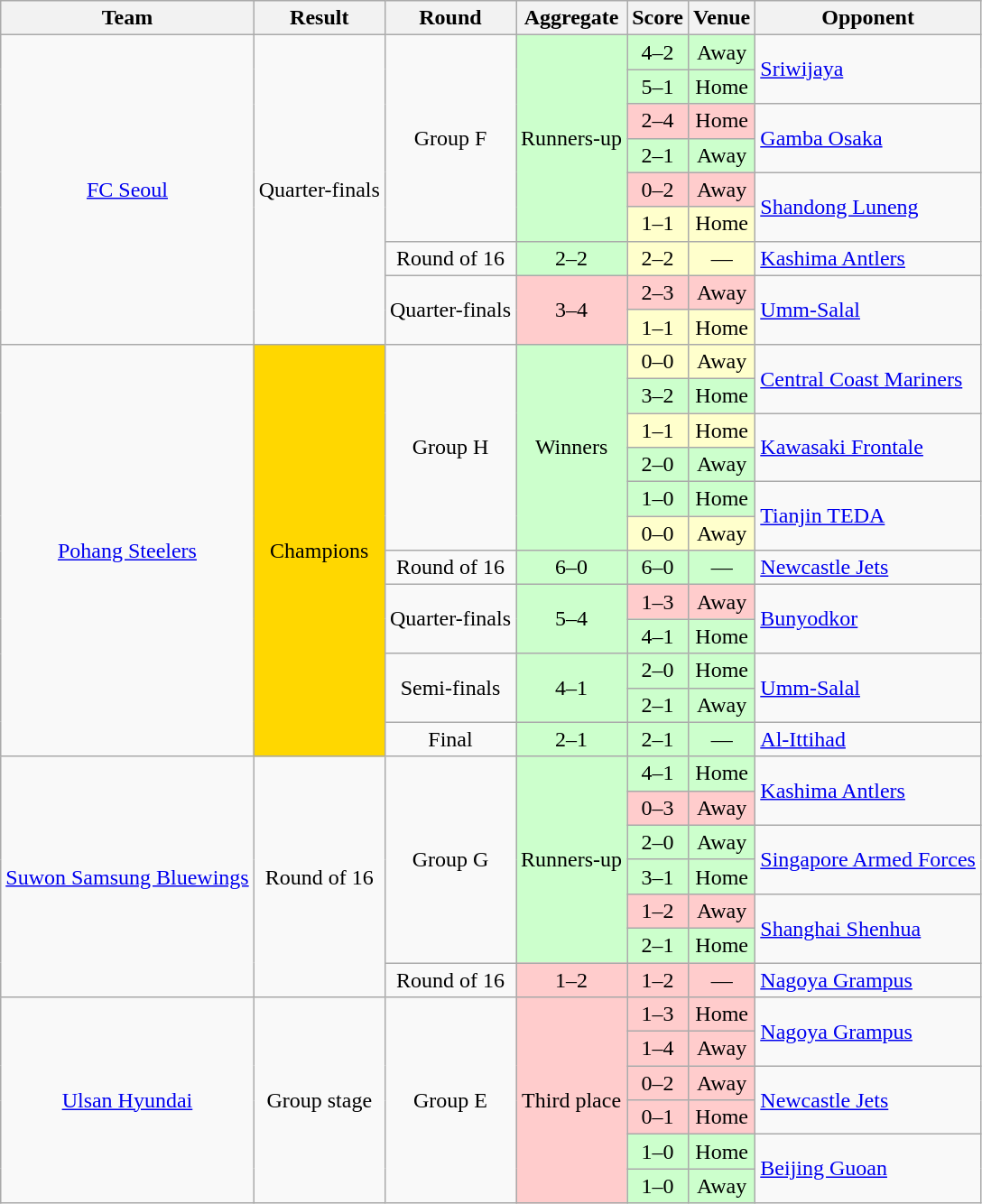<table class="wikitable" style="text-align:center;">
<tr>
<th>Team</th>
<th>Result</th>
<th>Round</th>
<th>Aggregate</th>
<th>Score</th>
<th>Venue</th>
<th>Opponent</th>
</tr>
<tr>
<td rowspan="9"><a href='#'>FC Seoul</a></td>
<td rowspan="9">Quarter-finals</td>
<td rowspan="6">Group F</td>
<td rowspan="6" bgcolor="#cfc">Runners-up</td>
<td bgcolor="#cfc">4–2</td>
<td bgcolor="#cfc">Away</td>
<td rowspan="2" align="left"> <a href='#'>Sriwijaya</a></td>
</tr>
<tr>
<td bgcolor="#cfc">5–1</td>
<td bgcolor="#cfc">Home</td>
</tr>
<tr>
<td bgcolor="#fcc">2–4</td>
<td bgcolor="#fcc">Home</td>
<td rowspan="2" align="left"> <a href='#'>Gamba Osaka</a></td>
</tr>
<tr>
<td bgcolor="#cfc">2–1</td>
<td bgcolor="#cfc">Away</td>
</tr>
<tr>
<td bgcolor="#fcc">0–2</td>
<td bgcolor="#fcc">Away</td>
<td rowspan="2" align="left"> <a href='#'>Shandong Luneng</a></td>
</tr>
<tr>
<td bgcolor="#ffc">1–1</td>
<td bgcolor="#ffc">Home</td>
</tr>
<tr>
<td>Round of 16</td>
<td bgcolor="#cfc">2–2 </td>
<td bgcolor="#ffc">2–2 </td>
<td bgcolor="#ffc">—</td>
<td align="left"> <a href='#'>Kashima Antlers</a></td>
</tr>
<tr>
<td rowspan="2">Quarter-finals</td>
<td rowspan="2" bgcolor="#fcc">3–4</td>
<td bgcolor="#fcc">2–3</td>
<td bgcolor="#fcc">Away</td>
<td rowspan="2" align="left"> <a href='#'>Umm-Salal</a></td>
</tr>
<tr>
<td bgcolor="#ffc">1–1</td>
<td bgcolor="#ffc">Home</td>
</tr>
<tr>
<td rowspan="12"><a href='#'>Pohang Steelers</a></td>
<td rowspan="12" bgcolor="gold">Champions</td>
<td rowspan="6">Group H</td>
<td rowspan="6" bgcolor="#cfc">Winners</td>
<td bgcolor="#ffc">0–0</td>
<td bgcolor="#ffc">Away</td>
<td rowspan="2" align="left"> <a href='#'>Central Coast Mariners</a></td>
</tr>
<tr>
<td bgcolor="#cfc">3–2</td>
<td bgcolor="#cfc">Home</td>
</tr>
<tr>
<td bgcolor="#ffc">1–1</td>
<td bgcolor="#ffc">Home</td>
<td rowspan="2" align="left"> <a href='#'>Kawasaki Frontale</a></td>
</tr>
<tr>
<td bgcolor="#cfc">2–0</td>
<td bgcolor="#cfc">Away</td>
</tr>
<tr>
<td bgcolor="#cfc">1–0</td>
<td bgcolor="#cfc">Home</td>
<td rowspan="2" align="left"> <a href='#'>Tianjin TEDA</a></td>
</tr>
<tr>
<td bgcolor="#ffc">0–0</td>
<td bgcolor="#ffc">Away</td>
</tr>
<tr>
<td>Round of 16</td>
<td bgcolor="#cfc">6–0</td>
<td bgcolor="#cfc">6–0</td>
<td bgcolor="#cfc">—</td>
<td align="left"> <a href='#'>Newcastle Jets</a></td>
</tr>
<tr>
<td rowspan="2">Quarter-finals</td>
<td rowspan="2" bgcolor="#cfc">5–4</td>
<td bgcolor="#fcc">1–3</td>
<td bgcolor="#fcc">Away</td>
<td rowspan="2" align="left"> <a href='#'>Bunyodkor</a></td>
</tr>
<tr>
<td bgcolor="#cfc">4–1 </td>
<td bgcolor="#cfc">Home</td>
</tr>
<tr>
<td rowspan="2">Semi-finals</td>
<td rowspan="2" bgcolor="#cfc">4–1</td>
<td bgcolor="#cfc">2–0</td>
<td bgcolor="#cfc">Home</td>
<td rowspan="2" align="left"> <a href='#'>Umm-Salal</a></td>
</tr>
<tr>
<td bgcolor="#cfc">2–1</td>
<td bgcolor="#cfc">Away</td>
</tr>
<tr>
<td>Final</td>
<td bgcolor="#cfc">2–1</td>
<td bgcolor="#cfc">2–1</td>
<td bgcolor="#cfc">—</td>
<td align="left"> <a href='#'>Al-Ittihad</a></td>
</tr>
<tr>
<td rowspan="7"><a href='#'>Suwon Samsung Bluewings</a></td>
<td rowspan="7">Round of 16</td>
<td rowspan="6">Group G</td>
<td rowspan="6" bgcolor="#cfc">Runners-up</td>
<td bgcolor="#cfc">4–1</td>
<td bgcolor="#cfc">Home</td>
<td rowspan="2" align="left"> <a href='#'>Kashima Antlers</a></td>
</tr>
<tr>
<td bgcolor="#fcc">0–3</td>
<td bgcolor="#fcc">Away</td>
</tr>
<tr>
<td bgcolor="#cfc">2–0</td>
<td bgcolor="#cfc">Away</td>
<td rowspan="2" align="left"> <a href='#'>Singapore Armed Forces</a></td>
</tr>
<tr>
<td bgcolor="#cfc">3–1</td>
<td bgcolor="#cfc">Home</td>
</tr>
<tr>
<td bgcolor="#fcc">1–2</td>
<td bgcolor="#fcc">Away</td>
<td rowspan="2" align="left"> <a href='#'>Shanghai Shenhua</a></td>
</tr>
<tr>
<td bgcolor="#cfc">2–1</td>
<td bgcolor="#cfc">Home</td>
</tr>
<tr>
<td>Round of 16</td>
<td bgcolor="#fcc">1–2</td>
<td bgcolor="#fcc">1–2</td>
<td bgcolor="#fcc">—</td>
<td align="left"> <a href='#'>Nagoya Grampus</a></td>
</tr>
<tr>
<td rowspan="6"><a href='#'>Ulsan Hyundai</a></td>
<td rowspan="6">Group stage</td>
<td rowspan="6">Group E</td>
<td rowspan="6" bgcolor="#fcc">Third place</td>
<td bgcolor="#fcc">1–3</td>
<td bgcolor="#fcc">Home</td>
<td rowspan="2" align="left"> <a href='#'>Nagoya Grampus</a></td>
</tr>
<tr>
<td bgcolor="#fcc">1–4</td>
<td bgcolor="#fcc">Away</td>
</tr>
<tr>
<td bgcolor="#fcc">0–2</td>
<td bgcolor="#fcc">Away</td>
<td rowspan="2" align="left"> <a href='#'>Newcastle Jets</a></td>
</tr>
<tr>
<td bgcolor="#fcc">0–1</td>
<td bgcolor="#fcc">Home</td>
</tr>
<tr>
<td bgcolor="#cfc">1–0</td>
<td bgcolor="#cfc">Home</td>
<td rowspan="2" align="left"> <a href='#'>Beijing Guoan</a></td>
</tr>
<tr>
<td bgcolor="#cfc">1–0</td>
<td bgcolor="#cfc">Away</td>
</tr>
</table>
